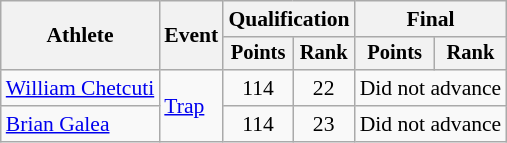<table class="wikitable" style="font-size:90%">
<tr>
<th rowspan="2">Athlete</th>
<th rowspan="2">Event</th>
<th colspan=2>Qualification</th>
<th colspan=2>Final</th>
</tr>
<tr style="font-size:95%">
<th>Points</th>
<th>Rank</th>
<th>Points</th>
<th>Rank</th>
</tr>
<tr align="center">
<td align="left"><a href='#'>William Chetcuti</a></td>
<td rowspan="2" align="left"><a href='#'>Trap</a></td>
<td>114</td>
<td>22</td>
<td colspan="2">Did not advance</td>
</tr>
<tr align="center">
<td align="left"><a href='#'>Brian Galea</a></td>
<td>114</td>
<td>23</td>
<td colspan="2">Did not advance</td>
</tr>
</table>
